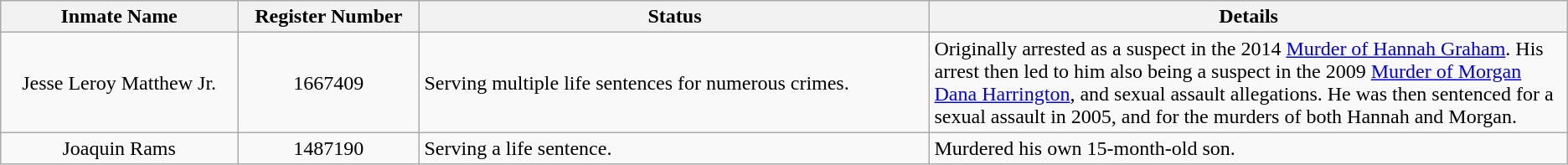<table class="wikitable sortable">
<tr>
<th width=13%>Inmate Name</th>
<th width=10%>Register Number</th>
<th width=28%>Status</th>
<th width=35%>Details</th>
</tr>
<tr>
<td style="text-align:center;">Jesse Leroy Matthew Jr.</td>
<td style="text-align:center;">1667409</td>
<td>Serving multiple life sentences for numerous crimes.</td>
<td>Originally arrested as a suspect in the 2014 <a href='#'>Murder of Hannah Graham</a>. His arrest then led to him also being a suspect in the 2009 <a href='#'>Murder of Morgan Dana Harrington</a>, and sexual assault allegations. He was then sentenced for a sexual assault in 2005, and for the murders of both Hannah and Morgan.</td>
</tr>
<tr>
<td style="text-align:center;">Joaquin Rams</td>
<td style="text-align:center;">1487190</td>
<td>Serving a life sentence.</td>
<td>Murdered his own 15-month-old son.</td>
</tr>
</table>
